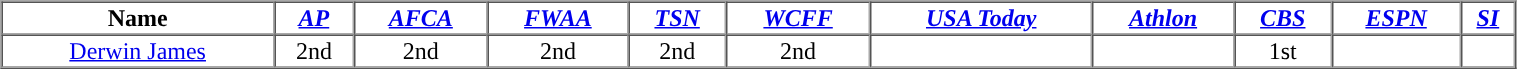<table cellpadding="1" border="1" cellspacing="0" width="80%">
<tr>
<th>Name</th>
<th><a href='#'><span><em>AP</em></span></a></th>
<th><a href='#'><span><em>AFCA</em></span></a></th>
<th><a href='#'><span><em>FWAA</em></span></a></th>
<th><a href='#'><span><em>TSN</em></span></a></th>
<th><a href='#'><span><em>WCFF</em></span></a></th>
<th><a href='#'><span><em>USA Today</em></span></a></th>
<th><a href='#'><span><em>Athlon</em></span></a></th>
<th><a href='#'><span><em>CBS</em></span></a></th>
<th><a href='#'><span><em>ESPN</em></span></a></th>
<th><a href='#'><span><em>SI</em></span></a></th>
</tr>
<tr align="center">
<td><a href='#'>Derwin James</a></td>
<td>2nd</td>
<td>2nd</td>
<td>2nd</td>
<td>2nd</td>
<td>2nd</td>
<td></td>
<td></td>
<td>1st</td>
<td></td>
<td></td>
</tr>
</table>
